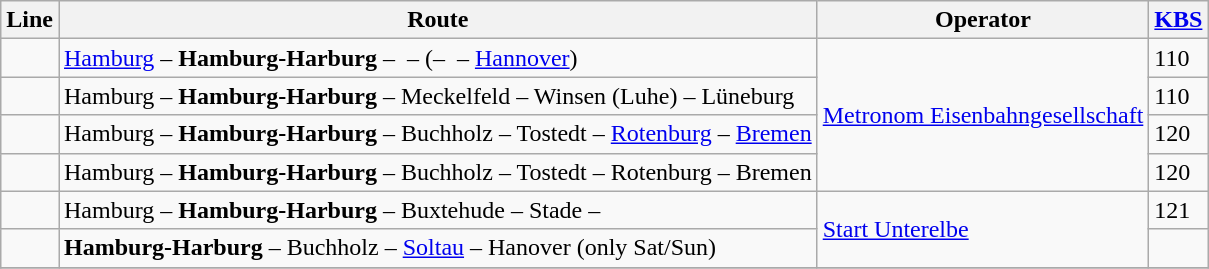<table class="wikitable">
<tr>
<th>Line</th>
<th>Route</th>
<th>Operator</th>
<th><a href='#'>KBS</a></th>
</tr>
<tr>
<td align="center"></td>
<td><a href='#'>Hamburg</a> – <strong>Hamburg-Harburg</strong> –  –  (–  – <a href='#'>Hannover</a>)</td>
<td rowspan="4"><a href='#'>Metronom Eisenbahngesellschaft</a></td>
<td>110</td>
</tr>
<tr>
<td align="center"></td>
<td>Hamburg – <strong>Hamburg-Harburg</strong> – Meckelfeld – Winsen (Luhe) – Lüneburg</td>
<td>110</td>
</tr>
<tr>
<td align="center"></td>
<td>Hamburg – <strong>Hamburg-Harburg</strong> – Buchholz – Tostedt – <a href='#'>Rotenburg</a> – <a href='#'>Bremen</a></td>
<td>120</td>
</tr>
<tr>
<td align="center"></td>
<td>Hamburg – <strong>Hamburg-Harburg</strong> – Buchholz – Tostedt – Rotenburg – Bremen</td>
<td>120</td>
</tr>
<tr>
<td align="center"></td>
<td>Hamburg – <strong>Hamburg-Harburg</strong> – Buxtehude – Stade – </td>
<td rowspan="2"><a href='#'>Start Unterelbe</a></td>
<td>121</td>
</tr>
<tr>
<td></td>
<td><strong>Hamburg-Harburg</strong> – Buchholz – <a href='#'>Soltau</a> – Hanover (only Sat/Sun)</td>
<td></td>
</tr>
<tr>
</tr>
</table>
